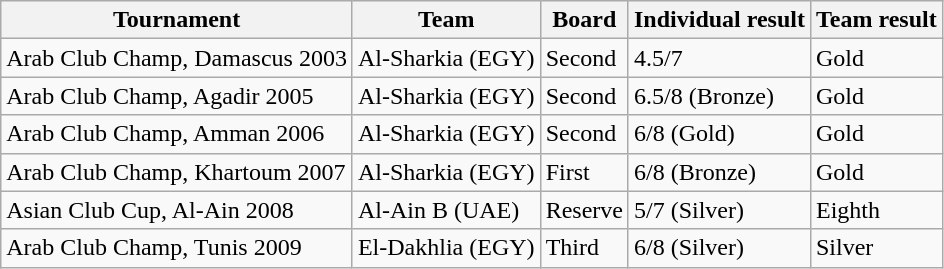<table class="wikitable" style="text-align: left;">
<tr>
<th>Tournament</th>
<th>Team</th>
<th>Board</th>
<th>Individual result</th>
<th>Team result</th>
</tr>
<tr>
<td>Arab Club Champ, Damascus 2003</td>
<td>Al-Sharkia (EGY)</td>
<td>Second</td>
<td>4.5/7</td>
<td>Gold</td>
</tr>
<tr>
<td>Arab Club Champ, Agadir 2005</td>
<td>Al-Sharkia (EGY)</td>
<td>Second</td>
<td>6.5/8 (Bronze)</td>
<td>Gold</td>
</tr>
<tr>
<td>Arab Club Champ, Amman 2006</td>
<td>Al-Sharkia (EGY)</td>
<td>Second</td>
<td>6/8 (Gold)</td>
<td>Gold</td>
</tr>
<tr>
<td>Arab Club Champ, Khartoum 2007</td>
<td>Al-Sharkia (EGY)</td>
<td>First</td>
<td>6/8 (Bronze)</td>
<td>Gold</td>
</tr>
<tr>
<td>Asian Club Cup, Al-Ain 2008</td>
<td>Al-Ain B (UAE)</td>
<td>Reserve</td>
<td>5/7 (Silver)</td>
<td>Eighth</td>
</tr>
<tr>
<td>Arab Club Champ, Tunis 2009</td>
<td>El-Dakhlia (EGY)</td>
<td>Third</td>
<td>6/8 (Silver)</td>
<td>Silver</td>
</tr>
</table>
